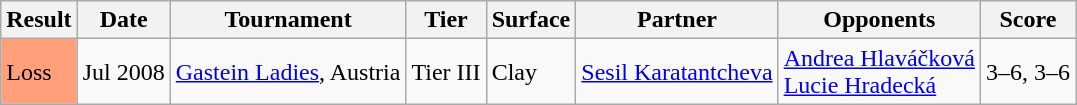<table class=wikitable>
<tr>
<th>Result</th>
<th>Date</th>
<th>Tournament</th>
<th>Tier</th>
<th>Surface</th>
<th>Partner</th>
<th>Opponents</th>
<th class="unsortable">Score</th>
</tr>
<tr>
<td style="background:#ffa07a;">Loss</td>
<td>Jul 2008</td>
<td><a href='#'>Gastein Ladies</a>, Austria</td>
<td>Tier III</td>
<td>Clay</td>
<td> <a href='#'>Sesil Karatantcheva</a></td>
<td> <a href='#'>Andrea Hlaváčková</a> <br>  <a href='#'>Lucie Hradecká</a></td>
<td>3–6, 3–6</td>
</tr>
</table>
